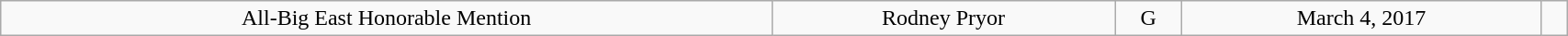<table class="wikitable" style="width: 90%;text-align: center;">
<tr align="center">
<td rowspan="1">All-Big East Honorable Mention</td>
<td>Rodney Pryor</td>
<td>G</td>
<td>March 4, 2017</td>
<td></td>
</tr>
</table>
